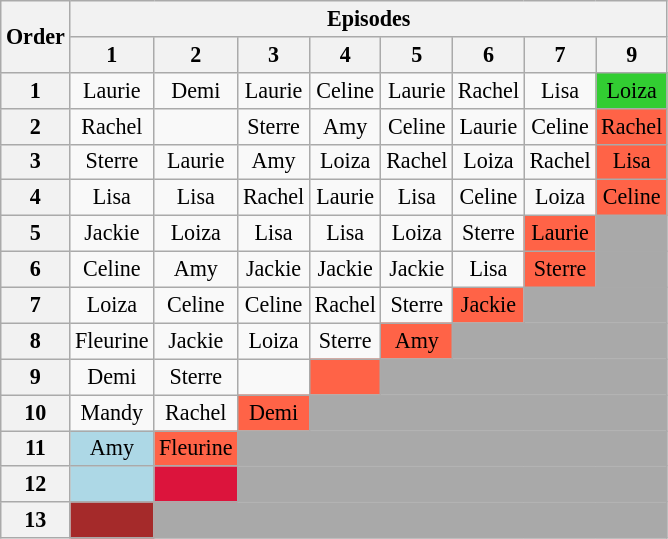<table class="wikitable" style="text-align:center; font-size:92%">
<tr>
<th rowspan=2>Order</th>
<th colspan="10">Episodes</th>
</tr>
<tr>
<th>1</th>
<th>2</th>
<th>3</th>
<th>4</th>
<th>5</th>
<th>6</th>
<th>7</th>
<th>9</th>
</tr>
<tr>
<th>1</th>
<td>Laurie</td>
<td>Demi</td>
<td>Laurie</td>
<td>Celine</td>
<td>Laurie</td>
<td>Rachel</td>
<td>Lisa</td>
<td bgcolor="limegreen">Loiza</td>
</tr>
<tr>
<th>2</th>
<td>Rachel</td>
<td></td>
<td>Sterre</td>
<td>Amy</td>
<td>Celine</td>
<td>Laurie</td>
<td>Celine</td>
<td bgcolor="tomato">Rachel</td>
</tr>
<tr>
<th>3</th>
<td>Sterre</td>
<td>Laurie</td>
<td>Amy</td>
<td>Loiza</td>
<td>Rachel</td>
<td>Loiza</td>
<td>Rachel</td>
<td bgcolor="tomato">Lisa</td>
</tr>
<tr>
<th>4</th>
<td>Lisa</td>
<td>Lisa</td>
<td>Rachel</td>
<td>Laurie</td>
<td>Lisa</td>
<td>Celine</td>
<td>Loiza</td>
<td bgcolor="tomato">Celine</td>
</tr>
<tr>
<th>5</th>
<td>Jackie</td>
<td>Loiza</td>
<td>Lisa</td>
<td>Lisa</td>
<td>Loiza</td>
<td>Sterre</td>
<td bgcolor="tomato">Laurie</td>
<td bgcolor="darkgray" colspan=2></td>
</tr>
<tr>
<th>6</th>
<td>Celine</td>
<td>Amy</td>
<td>Jackie</td>
<td>Jackie</td>
<td>Jackie</td>
<td>Lisa</td>
<td bgcolor="tomato">Sterre</td>
<td bgcolor="darkgray" colspan=3></td>
</tr>
<tr>
<th>7</th>
<td>Loiza</td>
<td>Celine</td>
<td>Celine</td>
<td>Rachel</td>
<td>Sterre</td>
<td bgcolor="tomato">Jackie</td>
<td bgcolor="darkgray" colspan=4></td>
</tr>
<tr>
<th>8</th>
<td>Fleurine</td>
<td>Jackie</td>
<td>Loiza</td>
<td>Sterre</td>
<td bgcolor="tomato">Amy</td>
<td bgcolor="darkgray" colspan=4></td>
</tr>
<tr>
<th>9</th>
<td>Demi</td>
<td>Sterre</td>
<td></td>
<td bgcolor="tomato"></td>
<td bgcolor="darkgray" colspan=5></td>
</tr>
<tr>
<th>10</th>
<td>Mandy</td>
<td>Rachel</td>
<td bgcolor="tomato">Demi</td>
<td bgcolor="darkgray" colspan=6></td>
</tr>
<tr>
<th>11</th>
<td bgcolor="lightblue">Amy</td>
<td bgcolor="tomato">Fleurine</td>
<td bgcolor="darkgray" colspan=7></td>
</tr>
<tr>
<th>12</th>
<td bgcolor="lightblue"></td>
<td bgcolor="crimson"></td>
<td bgcolor="darkgray" colspan=8></td>
</tr>
<tr>
<th>13</th>
<td style="background:brown;"></td>
<td bgcolor="darkgray" colspan=8></td>
</tr>
</table>
